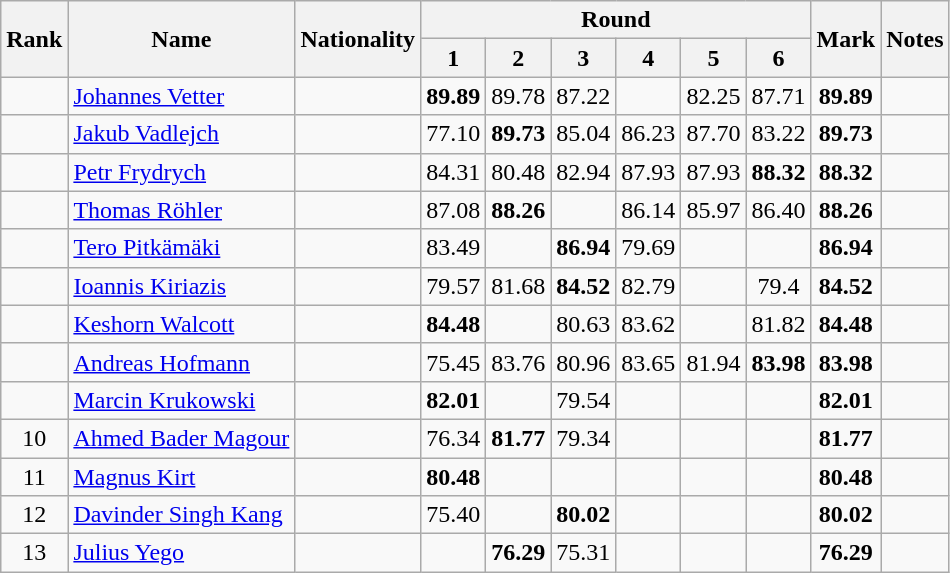<table class="wikitable sortable" style="text-align:center">
<tr>
<th rowspan=2>Rank</th>
<th rowspan=2>Name</th>
<th rowspan=2>Nationality</th>
<th colspan=6>Round</th>
<th rowspan=2>Mark</th>
<th rowspan=2>Notes</th>
</tr>
<tr>
<th>1</th>
<th>2</th>
<th>3</th>
<th>4</th>
<th>5</th>
<th>6</th>
</tr>
<tr>
<td></td>
<td align=left><a href='#'>Johannes Vetter</a></td>
<td align=left></td>
<td><strong>89.89</strong></td>
<td>89.78</td>
<td>87.22</td>
<td></td>
<td>82.25</td>
<td>87.71</td>
<td><strong>89.89</strong></td>
<td></td>
</tr>
<tr>
<td></td>
<td align=left><a href='#'>Jakub Vadlejch</a></td>
<td align=left></td>
<td>77.10</td>
<td><strong>89.73</strong></td>
<td>85.04</td>
<td>86.23</td>
<td>87.70</td>
<td>83.22</td>
<td><strong>89.73</strong></td>
<td></td>
</tr>
<tr>
<td></td>
<td align=left><a href='#'>Petr Frydrych</a></td>
<td align=left></td>
<td>84.31</td>
<td>80.48</td>
<td>82.94</td>
<td>87.93</td>
<td>87.93</td>
<td><strong>88.32</strong></td>
<td><strong>88.32</strong></td>
<td></td>
</tr>
<tr>
<td></td>
<td align=left><a href='#'>Thomas Röhler</a></td>
<td align=left></td>
<td>87.08</td>
<td><strong>88.26</strong></td>
<td></td>
<td>86.14</td>
<td>85.97</td>
<td>86.40</td>
<td><strong>88.26</strong></td>
<td></td>
</tr>
<tr>
<td></td>
<td align=left><a href='#'>Tero Pitkämäki</a></td>
<td align=left></td>
<td>83.49</td>
<td></td>
<td><strong>86.94</strong></td>
<td>79.69</td>
<td></td>
<td></td>
<td><strong>86.94</strong></td>
<td></td>
</tr>
<tr>
<td></td>
<td align=left><a href='#'>Ioannis Kiriazis</a></td>
<td align=left></td>
<td>79.57</td>
<td>81.68</td>
<td><strong>84.52</strong></td>
<td>82.79</td>
<td></td>
<td>79.4</td>
<td><strong>84.52</strong></td>
<td></td>
</tr>
<tr>
<td></td>
<td align=left><a href='#'>Keshorn Walcott</a></td>
<td align=left></td>
<td><strong>84.48</strong></td>
<td></td>
<td>80.63</td>
<td>83.62</td>
<td></td>
<td>81.82</td>
<td><strong>84.48</strong></td>
<td></td>
</tr>
<tr>
<td></td>
<td align=left><a href='#'>Andreas Hofmann</a></td>
<td align=left></td>
<td>75.45</td>
<td>83.76</td>
<td>80.96</td>
<td>83.65</td>
<td>81.94</td>
<td><strong>83.98</strong></td>
<td><strong>83.98</strong></td>
<td></td>
</tr>
<tr>
<td></td>
<td align=left><a href='#'>Marcin Krukowski</a></td>
<td align=left></td>
<td><strong>82.01</strong></td>
<td></td>
<td>79.54</td>
<td></td>
<td></td>
<td></td>
<td><strong>82.01</strong></td>
<td></td>
</tr>
<tr>
<td>10</td>
<td align=left><a href='#'>Ahmed Bader Magour</a></td>
<td align=left></td>
<td>76.34</td>
<td><strong>81.77</strong></td>
<td>79.34</td>
<td></td>
<td></td>
<td></td>
<td><strong>81.77</strong></td>
<td></td>
</tr>
<tr>
<td>11</td>
<td align=left><a href='#'>Magnus Kirt</a></td>
<td align=left></td>
<td><strong>80.48</strong></td>
<td></td>
<td></td>
<td></td>
<td></td>
<td></td>
<td><strong>80.48</strong></td>
<td></td>
</tr>
<tr>
<td>12</td>
<td align=left><a href='#'>Davinder Singh Kang</a></td>
<td align=left></td>
<td>75.40</td>
<td></td>
<td><strong>80.02</strong></td>
<td></td>
<td></td>
<td></td>
<td><strong>80.02</strong></td>
<td></td>
</tr>
<tr>
<td>13</td>
<td align=left><a href='#'>Julius Yego</a></td>
<td align=left></td>
<td></td>
<td><strong>76.29</strong></td>
<td>75.31</td>
<td></td>
<td></td>
<td></td>
<td><strong>76.29</strong></td>
<td></td>
</tr>
</table>
